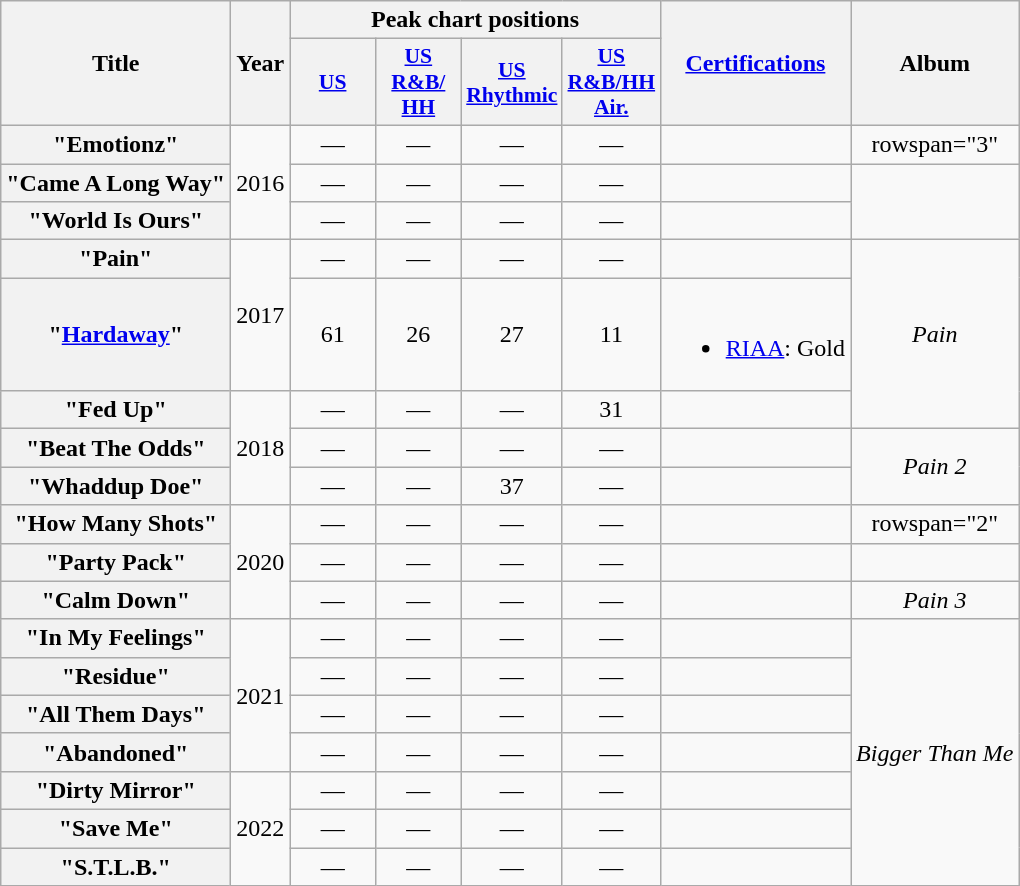<table class="wikitable plainrowheaders" style="text-align:center;">
<tr>
<th rowspan="2">Title</th>
<th rowspan="2">Year</th>
<th colspan="4">Peak chart positions</th>
<th rowspan="2"><a href='#'>Certifications</a></th>
<th rowspan="2">Album</th>
</tr>
<tr>
<th scope="col" style="width:3.5em;font-size:90%;"><a href='#'>US</a><br></th>
<th scope="col" style="width:3.5em;font-size:90%;"><a href='#'>US<br>R&B/<br>HH</a><br></th>
<th scope="col" style="width:3.5em;font-size:90%;"><a href='#'>US<br>Rhythmic</a><br></th>
<th scope="col" style="width:3.5em;font-size:90%;"><a href='#'>US<br>R&B/HH<br>Air.</a><br></th>
</tr>
<tr>
<th scope="row">"Emotionz"<br></th>
<td rowspan="3">2016</td>
<td>—</td>
<td>—</td>
<td>—</td>
<td>—</td>
<td></td>
<td>rowspan="3" </td>
</tr>
<tr>
<th scope="row">"Came A Long Way"<br></th>
<td>—</td>
<td>—</td>
<td>—</td>
<td>—</td>
<td></td>
</tr>
<tr>
<th scope="row">"World Is Ours"<br></th>
<td>—</td>
<td>—</td>
<td>—</td>
<td>—</td>
<td></td>
</tr>
<tr>
<th scope="row">"Pain"</th>
<td rowspan="2">2017</td>
<td>—</td>
<td>—</td>
<td>—</td>
<td>—</td>
<td></td>
<td rowspan="3"><em>Pain</em></td>
</tr>
<tr>
<th scope="row">"<a href='#'>Hardaway</a>"<br></th>
<td>61</td>
<td>26</td>
<td>27</td>
<td>11</td>
<td><br><ul><li><a href='#'>RIAA</a>: Gold</li></ul></td>
</tr>
<tr>
<th scope="row">"Fed Up"</th>
<td rowspan="3">2018</td>
<td>—</td>
<td>—</td>
<td>—</td>
<td>31</td>
<td></td>
</tr>
<tr>
<th scope="row">"Beat The Odds"<br></th>
<td>—</td>
<td>—</td>
<td>—</td>
<td>—</td>
<td></td>
<td rowspan="2"><em>Pain 2</em></td>
</tr>
<tr>
<th scope="row">"Whaddup Doe"<br></th>
<td>—</td>
<td>—</td>
<td>37</td>
<td>—</td>
<td></td>
</tr>
<tr>
<th scope="row">"How Many Shots"</th>
<td rowspan="3">2020</td>
<td>—</td>
<td>—</td>
<td>—</td>
<td>—</td>
<td></td>
<td>rowspan="2" </td>
</tr>
<tr>
<th scope="row">"Party Pack"</th>
<td>—</td>
<td>—</td>
<td>—</td>
<td>—</td>
<td></td>
</tr>
<tr>
<th scope="row">"Calm Down"</th>
<td>—</td>
<td>—</td>
<td>—</td>
<td>—</td>
<td></td>
<td><em>Pain 3</em></td>
</tr>
<tr>
<th scope="row">"In My Feelings"</th>
<td rowspan="4">2021</td>
<td>—</td>
<td>—</td>
<td>—</td>
<td>—</td>
<td></td>
<td rowspan="7"><em>Bigger Than Me</em></td>
</tr>
<tr>
<th scope="row">"Residue"<br></th>
<td>—</td>
<td>—</td>
<td>—</td>
<td>—</td>
<td></td>
</tr>
<tr>
<th scope="row">"All Them Days"<br></th>
<td>—</td>
<td>—</td>
<td>—</td>
<td>—</td>
<td></td>
</tr>
<tr>
<th scope="row">"Abandoned"</th>
<td>—</td>
<td>—</td>
<td>—</td>
<td>—</td>
<td></td>
</tr>
<tr>
<th scope="row">"Dirty Mirror"</th>
<td rowspan="3">2022</td>
<td>—</td>
<td>—</td>
<td>—</td>
<td>—</td>
<td></td>
</tr>
<tr>
<th scope="row">"Save Me"<br></th>
<td>—</td>
<td>—</td>
<td>—</td>
<td>—</td>
<td></td>
</tr>
<tr>
<th scope="row">"S.T.L.B."<br></th>
<td>—</td>
<td>—</td>
<td>—</td>
<td>—</td>
<td></td>
</tr>
</table>
